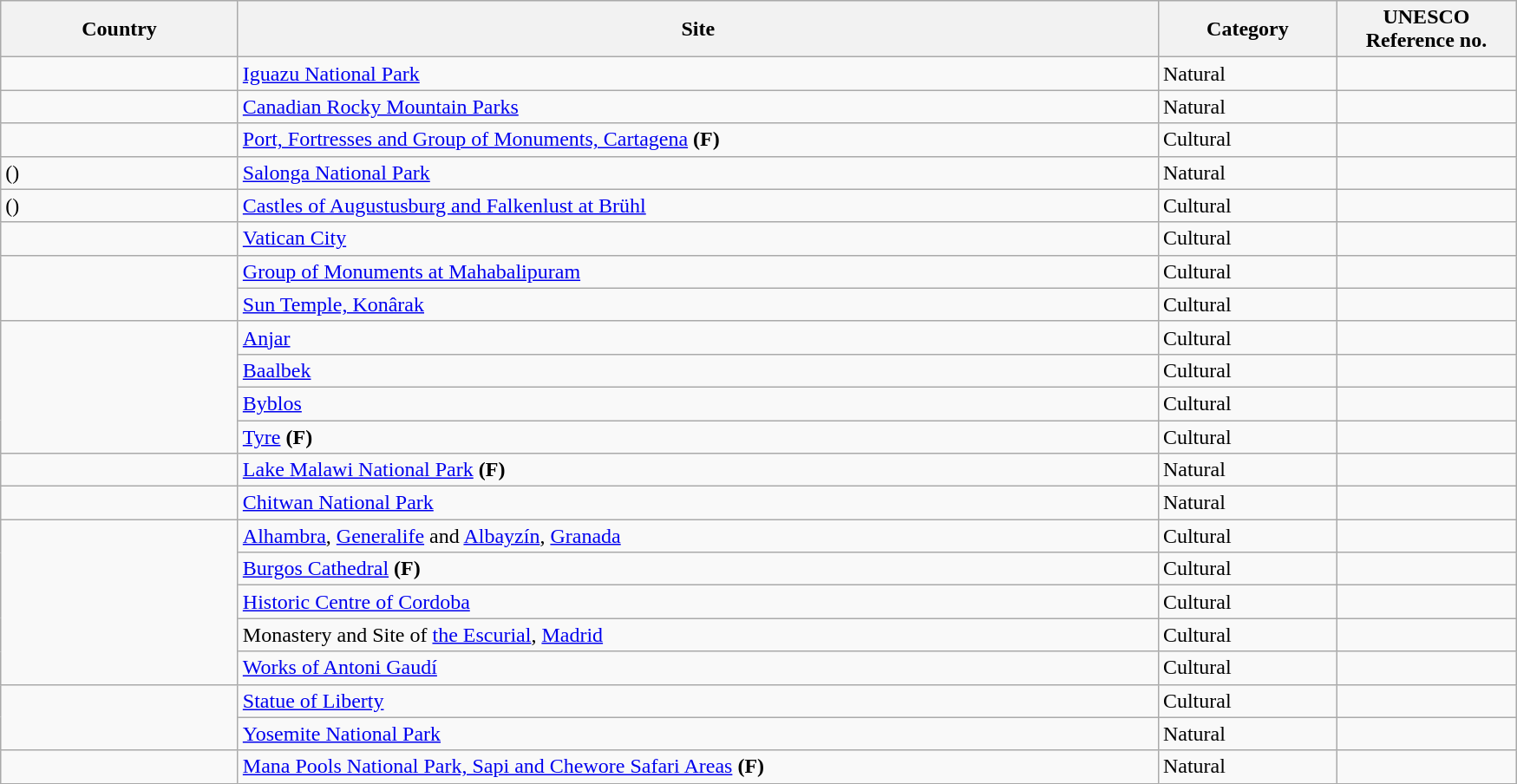<table class="wikitable sortable" style="font-size:100%;">
<tr>
<th scope="col" width="175">Country</th>
<th scope="col" width="700">Site</th>
<th scope="col" width="130">Category</th>
<th scope="col" width="130">UNESCO Reference no.</th>
</tr>
<tr>
<td></td>
<td><a href='#'>Iguazu National Park</a></td>
<td>Natural</td>
<td></td>
</tr>
<tr>
<td></td>
<td><a href='#'>Canadian Rocky Mountain Parks</a></td>
<td>Natural</td>
<td></td>
</tr>
<tr>
<td></td>
<td><a href='#'>Port, Fortresses and Group of Monuments, Cartagena</a> <strong>(F)</strong></td>
<td>Cultural</td>
<td></td>
</tr>
<tr>
<td data-sort-value="DR Congo">()<br></td>
<td><a href='#'>Salonga National Park</a></td>
<td>Natural</td>
<td></td>
</tr>
<tr>
<td data-sort-value="Germany">()<br></td>
<td><a href='#'>Castles of Augustusburg and Falkenlust at Brühl</a></td>
<td>Cultural</td>
<td></td>
</tr>
<tr>
<td></td>
<td><a href='#'>Vatican City</a></td>
<td>Cultural</td>
<td></td>
</tr>
<tr>
<td rowspan="2"></td>
<td><a href='#'>Group of Monuments at Mahabalipuram</a></td>
<td>Cultural</td>
<td></td>
</tr>
<tr>
<td><a href='#'>Sun Temple, Konârak</a></td>
<td>Cultural</td>
<td></td>
</tr>
<tr>
<td rowspan="4"></td>
<td><a href='#'>Anjar</a></td>
<td>Cultural</td>
<td></td>
</tr>
<tr>
<td><a href='#'>Baalbek</a></td>
<td>Cultural</td>
<td></td>
</tr>
<tr>
<td><a href='#'>Byblos</a></td>
<td>Cultural</td>
<td></td>
</tr>
<tr>
<td><a href='#'>Tyre</a> <strong>(F)</strong></td>
<td>Cultural</td>
<td></td>
</tr>
<tr>
<td></td>
<td><a href='#'>Lake Malawi National Park</a> <strong>(F)</strong></td>
<td>Natural</td>
<td></td>
</tr>
<tr>
<td></td>
<td><a href='#'>Chitwan National Park</a></td>
<td>Natural</td>
<td></td>
</tr>
<tr>
<td rowspan="5"></td>
<td><a href='#'>Alhambra</a>, <a href='#'>Generalife</a> and <a href='#'>Albayzín</a>, <a href='#'>Granada</a></td>
<td>Cultural</td>
<td></td>
</tr>
<tr>
<td><a href='#'>Burgos Cathedral</a> <strong>(F)</strong></td>
<td>Cultural</td>
<td></td>
</tr>
<tr>
<td><a href='#'>Historic Centre of Cordoba</a></td>
<td>Cultural</td>
<td></td>
</tr>
<tr>
<td>Monastery and Site of <a href='#'>the Escurial</a>, <a href='#'>Madrid</a></td>
<td>Cultural</td>
<td></td>
</tr>
<tr>
<td><a href='#'>Works of Antoni Gaudí</a></td>
<td>Cultural</td>
<td></td>
</tr>
<tr>
<td rowspan="2"></td>
<td><a href='#'>Statue of Liberty</a></td>
<td>Cultural</td>
<td></td>
</tr>
<tr>
<td><a href='#'>Yosemite National Park</a></td>
<td>Natural</td>
<td></td>
</tr>
<tr>
<td></td>
<td><a href='#'>Mana Pools National Park, Sapi and Chewore Safari Areas</a> <strong>(F)</strong></td>
<td>Natural</td>
<td></td>
</tr>
</table>
